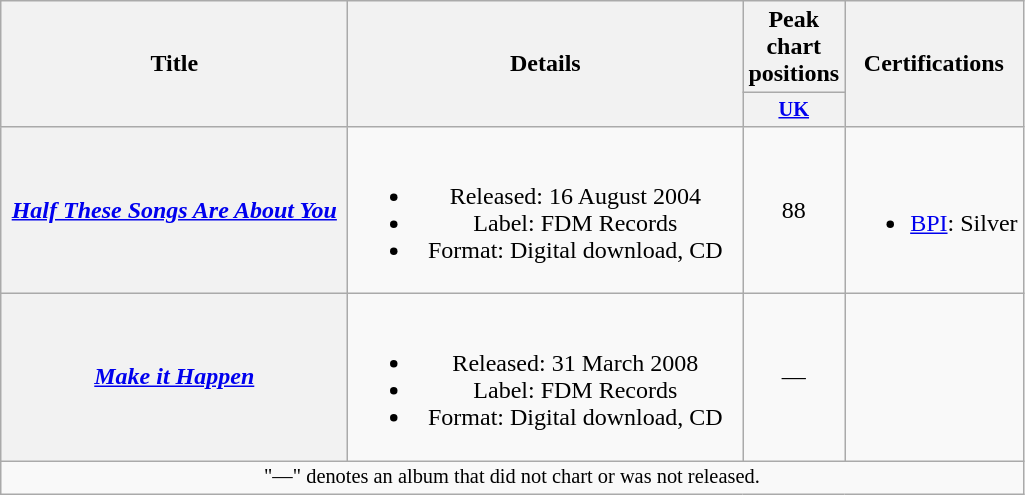<table class="wikitable plainrowheaders" style="text-align:center;">
<tr>
<th scope="col" rowspan="2" style="width:14em;">Title</th>
<th scope="col" rowspan="2" style="width:16em;">Details</th>
<th scope="col" colspan="1">Peak chart positions</th>
<th scope="col" rowspan="2">Certifications</th>
</tr>
<tr>
<th scope="col" style="width:3em;font-size:85%;"><a href='#'>UK</a><br></th>
</tr>
<tr>
<th scope="row"><em><a href='#'>Half These Songs Are About You</a></em></th>
<td><br><ul><li>Released: 16 August 2004</li><li>Label: FDM Records</li><li>Format: Digital download, CD</li></ul></td>
<td>88</td>
<td><br><ul><li><a href='#'>BPI</a>: Silver</li></ul></td>
</tr>
<tr>
<th scope="row"><em><a href='#'>Make it Happen</a></em></th>
<td><br><ul><li>Released: 31 March 2008</li><li>Label: FDM Records</li><li>Format: Digital download, CD</li></ul></td>
<td>—</td>
<td></td>
</tr>
<tr>
<td colspan="22" style="text-align:center; font-size:85%;">"—" denotes an album that did not chart or was not released.</td>
</tr>
</table>
